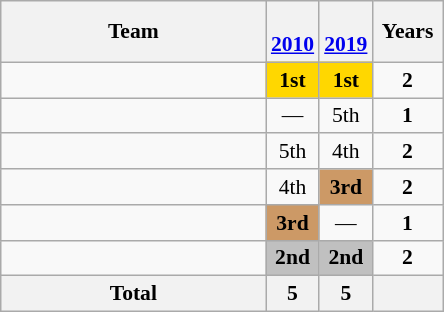<table class="wikitable" style="text-align:center; font-size:90%">
<tr>
<th width=170>Team</th>
<th width=25><br><a href='#'>2010</a></th>
<th width=25><br><a href='#'>2019</a></th>
<th width=40>Years</th>
</tr>
<tr>
<td align=left></td>
<td bgcolor=gold><strong>1st</strong></td>
<td bgcolor=gold><strong>1st</strong></td>
<td><strong>2</strong></td>
</tr>
<tr>
<td align=left></td>
<td>—</td>
<td>5th</td>
<td><strong>1</strong></td>
</tr>
<tr>
<td align=left></td>
<td>5th</td>
<td>4th</td>
<td><strong>2</strong></td>
</tr>
<tr>
<td align=left></td>
<td>4th</td>
<td bgcolor=cc9966><strong>3rd</strong></td>
<td><strong>2</strong></td>
</tr>
<tr>
<td align=left></td>
<td bgcolor=cc9966><strong>3rd</strong></td>
<td>—</td>
<td><strong>1</strong></td>
</tr>
<tr>
<td align=left></td>
<td bgcolor=silver><strong>2nd</strong></td>
<td bgcolor=silver><strong>2nd</strong></td>
<td><strong>2</strong></td>
</tr>
<tr>
<th>Total</th>
<th>5</th>
<th>5</th>
<th></th>
</tr>
</table>
